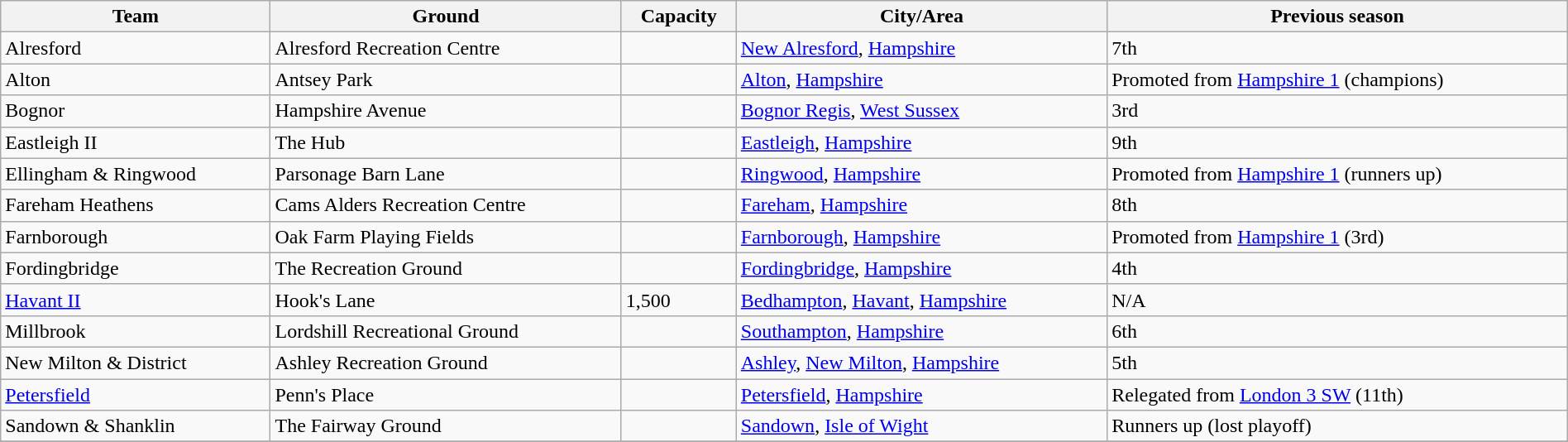<table class="wikitable sortable" width=100%>
<tr>
<th>Team</th>
<th>Ground</th>
<th>Capacity</th>
<th>City/Area</th>
<th>Previous season</th>
</tr>
<tr>
<td>Alresford</td>
<td>Alresford Recreation Centre</td>
<td></td>
<td><a href='#'>New Alresford</a>, <a href='#'>Hampshire</a></td>
<td>7th</td>
</tr>
<tr>
<td>Alton</td>
<td>Antsey Park</td>
<td></td>
<td><a href='#'>Alton</a>, <a href='#'>Hampshire</a></td>
<td>Promoted from <a href='#'>Hampshire 1</a> (champions)</td>
</tr>
<tr>
<td>Bognor</td>
<td>Hampshire Avenue</td>
<td></td>
<td><a href='#'>Bognor Regis</a>, <a href='#'>West Sussex</a></td>
<td>3rd</td>
</tr>
<tr>
<td>Eastleigh II</td>
<td>The Hub</td>
<td></td>
<td><a href='#'>Eastleigh</a>, <a href='#'>Hampshire</a></td>
<td>9th</td>
</tr>
<tr>
<td>Ellingham & Ringwood</td>
<td>Parsonage Barn Lane</td>
<td></td>
<td><a href='#'>Ringwood</a>, <a href='#'>Hampshire</a></td>
<td>Promoted from <a href='#'>Hampshire 1</a> (runners up)</td>
</tr>
<tr>
<td>Fareham Heathens</td>
<td>Cams Alders Recreation Centre</td>
<td></td>
<td><a href='#'>Fareham</a>, <a href='#'>Hampshire</a></td>
<td>8th</td>
</tr>
<tr>
<td>Farnborough</td>
<td>Oak Farm Playing Fields</td>
<td></td>
<td><a href='#'>Farnborough</a>, <a href='#'>Hampshire</a></td>
<td>Promoted from <a href='#'>Hampshire 1</a> (3rd)</td>
</tr>
<tr>
<td>Fordingbridge</td>
<td>The Recreation Ground</td>
<td></td>
<td><a href='#'>Fordingbridge</a>, <a href='#'>Hampshire</a></td>
<td>4th</td>
</tr>
<tr>
<td><a href='#'>Havant II</a></td>
<td>Hook's Lane</td>
<td>1,500</td>
<td><a href='#'>Bedhampton</a>, <a href='#'>Havant</a>, <a href='#'>Hampshire</a></td>
<td>N/A</td>
</tr>
<tr>
<td>Millbrook</td>
<td>Lordshill Recreational Ground</td>
<td></td>
<td><a href='#'>Southampton</a>, <a href='#'>Hampshire</a></td>
<td>6th</td>
</tr>
<tr>
<td>New Milton & District</td>
<td>Ashley Recreation Ground</td>
<td></td>
<td><a href='#'>Ashley</a>, <a href='#'>New Milton</a>, <a href='#'>Hampshire</a></td>
<td>5th</td>
</tr>
<tr>
<td><a href='#'>Petersfield</a></td>
<td>Penn's Place</td>
<td></td>
<td><a href='#'>Petersfield</a>, <a href='#'>Hampshire</a></td>
<td>Relegated from <a href='#'>London 3 SW</a> (11th)</td>
</tr>
<tr>
<td>Sandown & Shanklin</td>
<td>The Fairway Ground</td>
<td></td>
<td><a href='#'>Sandown</a>, <a href='#'>Isle of Wight</a></td>
<td>Runners up (lost playoff)</td>
</tr>
<tr>
</tr>
</table>
